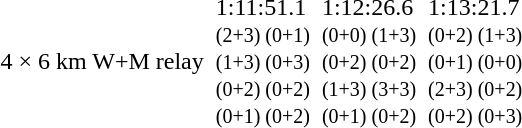<table>
<tr>
<td>4 × 6 km W+M relay<br><em></em></td>
<td></td>
<td>1:11:51.1<br><small>(2+3) (0+1)<br>(1+3) (0+3)<br>(0+2) (0+2)<br>(0+1) (0+2)</small></td>
<td></td>
<td>1:12:26.6<br><small>(0+0) (1+3)<br>(0+2) (0+2)<br>(1+3) (3+3)<br>(0+1) (0+2)</small></td>
<td></td>
<td>1:13:21.7<br><small>(0+2) (1+3)<br>(0+1) (0+0)<br>(2+3) (0+2)<br>(0+2) (0+3)</small></td>
</tr>
</table>
